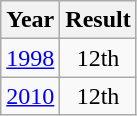<table class="wikitable" style="text-align:center">
<tr>
<th>Year</th>
<th>Result</th>
</tr>
<tr>
<td><a href='#'>1998</a></td>
<td>12th</td>
</tr>
<tr>
<td><a href='#'>2010</a></td>
<td>12th</td>
</tr>
</table>
